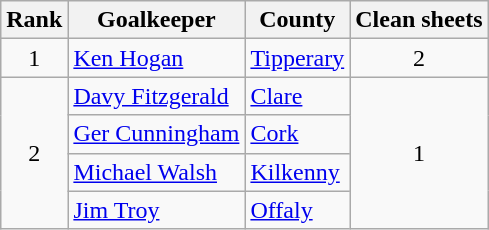<table class="wikitable">
<tr>
<th>Rank</th>
<th>Goalkeeper</th>
<th>County</th>
<th>Clean sheets</th>
</tr>
<tr>
<td rowspan=1 align=center>1</td>
<td><a href='#'>Ken Hogan</a></td>
<td><a href='#'>Tipperary</a></td>
<td rowspan=1 align=center>2</td>
</tr>
<tr>
<td rowspan=4 align=center>2</td>
<td><a href='#'>Davy Fitzgerald</a></td>
<td><a href='#'>Clare</a></td>
<td rowspan=4 align=center>1</td>
</tr>
<tr>
<td><a href='#'>Ger Cunningham</a></td>
<td><a href='#'>Cork</a></td>
</tr>
<tr>
<td><a href='#'>Michael Walsh</a></td>
<td><a href='#'>Kilkenny</a></td>
</tr>
<tr>
<td><a href='#'>Jim Troy</a></td>
<td><a href='#'>Offaly</a></td>
</tr>
</table>
